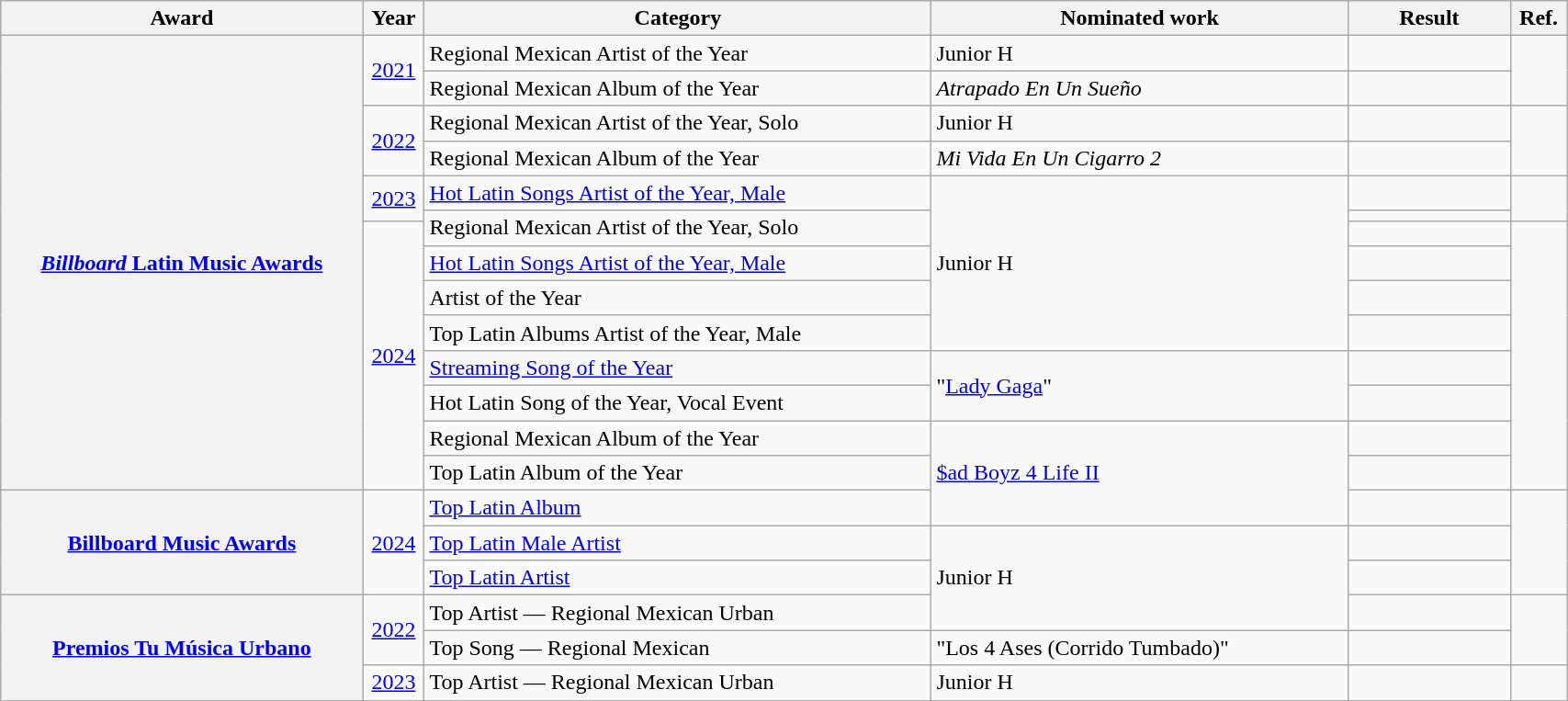<table class="wikitable sortable plainrowheaders" style="width:90%;">
<tr>
<th style="width:20%;">Award</th>
<th width=3%>Year</th>
<th style="width:28%;">Category</th>
<th style="width:23%;">Nominated work</th>
<th style="width:9%;">Result</th>
<th style="width:3%;">Ref.</th>
</tr>
<tr>
<th scope="row" rowspan="14"><a href='#'><em>Billboard</em> Latin Music Awards</a></th>
<td rowspan="2" align="center"><a href='#'>2021</a></td>
<td>Regional Mexican Artist of the Year</td>
<td>Junior H</td>
<td></td>
<td rowspan="2" style="text-align:center;"></td>
</tr>
<tr>
<td>Regional Mexican Album of the Year</td>
<td><em>Atrapado En Un Sueño</em></td>
<td></td>
</tr>
<tr>
<td rowspan="2" align="center"><a href='#'>2022</a></td>
<td>Regional Mexican Artist of the Year, Solo</td>
<td>Junior H</td>
<td></td>
<td rowspan="2" style="text-align:center;"></td>
</tr>
<tr>
<td>Regional Mexican Album of the Year</td>
<td><em>Mi Vida En Un Cigarro 2</em></td>
<td></td>
</tr>
<tr>
<td rowspan="2" align="center"><a href='#'>2023</a></td>
<td><a href='#'>Hot Latin Songs Artist of the Year, Male</a></td>
<td rowspan="6">Junior H</td>
<td></td>
<td rowspan="2" style="text-align:center;"></td>
</tr>
<tr>
<td rowspan=2>Regional Mexican Artist of the Year, Solo</td>
<td></td>
</tr>
<tr>
<td rowspan="8" align="center"><a href='#'>2024</a></td>
<td></td>
<td rowspan="8" style="text-align:center;"><br></td>
</tr>
<tr>
<td><a href='#'>Hot Latin Songs Artist of the Year, Male</a></td>
<td></td>
</tr>
<tr>
<td>Artist of the Year</td>
<td></td>
</tr>
<tr>
<td>Top Latin Albums Artist of the Year, Male</td>
<td></td>
</tr>
<tr>
<td><a href='#'>Streaming Song of the Year</a></td>
<td rowspan=2>"<a href='#'>Lady Gaga</a>" </td>
<td></td>
</tr>
<tr>
<td>Hot Latin Song of the Year, Vocal Event</td>
<td></td>
</tr>
<tr>
<td>Regional Mexican Album of the Year</td>
<td rowspan=3><a href='#'>$ad Boyz 4 Life II</a></td>
<td></td>
</tr>
<tr>
<td>Top Latin Album of the Year</td>
<td></td>
</tr>
<tr>
<th scope="row" rowspan="3"><a href='#'>Billboard Music Awards</a></th>
<td rowspan="3" align="center"><a href='#'>2024</a></td>
<td><a href='#'>Top Latin Album</a></td>
<td></td>
<td rowspan="3" align="center"><br></td>
</tr>
<tr>
<td><a href='#'>Top Latin Male Artist</a></td>
<td rowspan=3>Junior H</td>
<td></td>
</tr>
<tr>
<td><a href='#'>Top Latin Artist</a></td>
<td></td>
</tr>
<tr>
<th scope="row" rowspan="3"><a href='#'>Premios Tu Música Urbano</a></th>
<td rowspan="2" align="center"><a href='#'>2022</a></td>
<td>Top Artist — Regional Mexican Urban</td>
<td></td>
<td rowspan="2" style="text-align:center;"></td>
</tr>
<tr>
<td>Top Song — Regional Mexican</td>
<td>"Los 4 Ases (Corrido Tumbado)" </td>
<td></td>
</tr>
<tr>
<td align="center"><a href='#'>2023</a></td>
<td>Top Artist — Regional Mexican Urban</td>
<td>Junior H</td>
<td></td>
<td style="text-align:center;"></td>
</tr>
</table>
